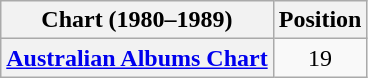<table class="wikitable plainrowheaders" style="text-align:center">
<tr>
<th>Chart (1980–1989)</th>
<th>Position</th>
</tr>
<tr>
<th scope="row"><a href='#'>Australian Albums Chart</a></th>
<td>19</td>
</tr>
</table>
